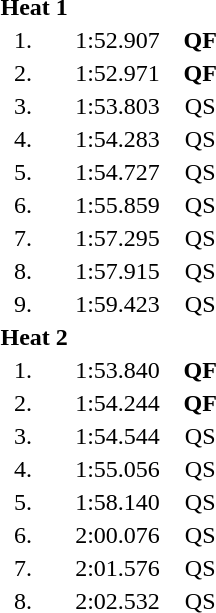<table style="text-align:center">
<tr>
<td colspan=4 align=left><strong>Heat 1</strong></td>
</tr>
<tr>
<td width=30>1.</td>
<td align=left></td>
<td width=80>1:52.907</td>
<td><strong>QF</strong></td>
</tr>
<tr>
<td>2.</td>
<td align=left></td>
<td>1:52.971</td>
<td><strong>QF</strong></td>
</tr>
<tr>
<td>3.</td>
<td align=left></td>
<td>1:53.803</td>
<td>QS</td>
</tr>
<tr>
<td>4.</td>
<td align=left></td>
<td>1:54.283</td>
<td>QS</td>
</tr>
<tr>
<td>5.</td>
<td align=left></td>
<td>1:54.727</td>
<td>QS</td>
</tr>
<tr>
<td>6.</td>
<td align=left></td>
<td>1:55.859</td>
<td>QS</td>
</tr>
<tr>
<td>7.</td>
<td align=left></td>
<td>1:57.295</td>
<td>QS</td>
</tr>
<tr>
<td>8.</td>
<td align=left></td>
<td>1:57.915</td>
<td>QS</td>
</tr>
<tr>
<td>9.</td>
<td align=left></td>
<td>1:59.423</td>
<td>QS</td>
</tr>
<tr>
<td colspan=4 align=left><strong>Heat 2</strong></td>
</tr>
<tr>
<td>1.</td>
<td align=left></td>
<td>1:53.840</td>
<td><strong>QF</strong></td>
</tr>
<tr>
<td>2.</td>
<td align=left></td>
<td>1:54.244</td>
<td><strong>QF</strong></td>
</tr>
<tr>
<td>3.</td>
<td align=left></td>
<td>1:54.544</td>
<td>QS</td>
</tr>
<tr>
<td>4.</td>
<td align=left></td>
<td>1:55.056</td>
<td>QS</td>
</tr>
<tr>
<td>5.</td>
<td align=left></td>
<td>1:58.140</td>
<td>QS</td>
</tr>
<tr>
<td>6.</td>
<td align=left></td>
<td>2:00.076</td>
<td>QS</td>
</tr>
<tr>
<td>7.</td>
<td align=left></td>
<td>2:01.576</td>
<td>QS</td>
</tr>
<tr>
<td>8.</td>
<td align=left></td>
<td>2:02.532</td>
<td>QS</td>
</tr>
</table>
